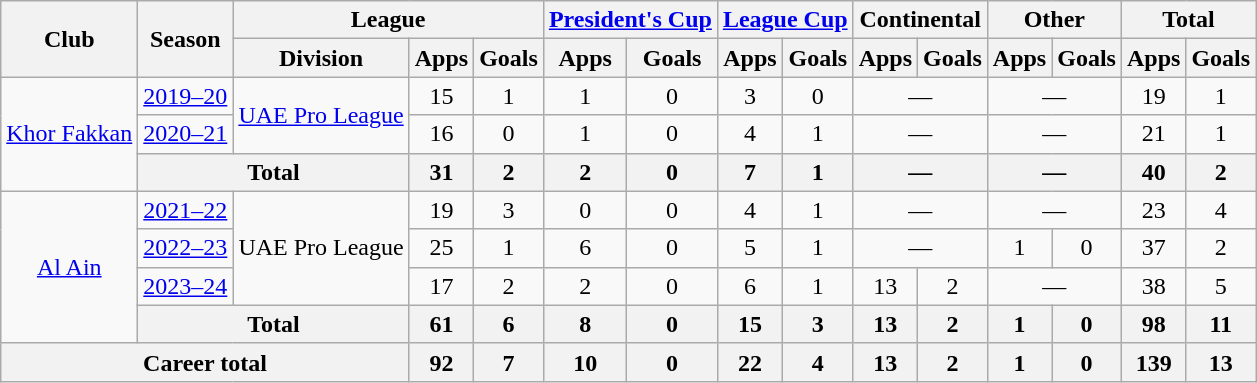<table class="wikitable" style="text-align: center">
<tr>
<th rowspan="2">Club</th>
<th rowspan="2">Season</th>
<th colspan="3">League</th>
<th colspan="2"><a href='#'>President's Cup</a></th>
<th colspan="2"><a href='#'>League Cup</a></th>
<th colspan="2">Continental</th>
<th colspan="2">Other</th>
<th colspan="2">Total</th>
</tr>
<tr>
<th>Division</th>
<th>Apps</th>
<th>Goals</th>
<th>Apps</th>
<th>Goals</th>
<th>Apps</th>
<th>Goals</th>
<th>Apps</th>
<th>Goals</th>
<th>Apps</th>
<th>Goals</th>
<th>Apps</th>
<th>Goals</th>
</tr>
<tr>
<td rowspan="3"><a href='#'>Khor Fakkan</a></td>
<td><a href='#'>2019–20</a></td>
<td rowspan="2"><a href='#'>UAE Pro League</a></td>
<td>15</td>
<td>1</td>
<td>1</td>
<td>0</td>
<td>3</td>
<td>0</td>
<td colspan="2">—</td>
<td colspan="2">—</td>
<td>19</td>
<td>1</td>
</tr>
<tr>
<td><a href='#'>2020–21</a></td>
<td>16</td>
<td>0</td>
<td>1</td>
<td>0</td>
<td>4</td>
<td>1</td>
<td colspan="2">—</td>
<td colspan="2">—</td>
<td>21</td>
<td>1</td>
</tr>
<tr>
<th colspan="2">Total</th>
<th>31</th>
<th>2</th>
<th>2</th>
<th>0</th>
<th>7</th>
<th>1</th>
<th colspan="2">—</th>
<th colspan="2">—</th>
<th>40</th>
<th>2</th>
</tr>
<tr>
<td rowspan="4"><a href='#'>Al Ain</a></td>
<td><a href='#'>2021–22</a></td>
<td rowspan="3">UAE Pro League</td>
<td>19</td>
<td>3</td>
<td>0</td>
<td>0</td>
<td>4</td>
<td>1</td>
<td colspan="2">—</td>
<td colspan="2">—</td>
<td>23</td>
<td>4</td>
</tr>
<tr>
<td><a href='#'>2022–23</a></td>
<td>25</td>
<td>1</td>
<td>6</td>
<td>0</td>
<td>5</td>
<td>1</td>
<td colspan="2">—</td>
<td>1</td>
<td>0</td>
<td>37</td>
<td>2</td>
</tr>
<tr>
<td><a href='#'>2023–24</a></td>
<td>17</td>
<td>2</td>
<td>2</td>
<td>0</td>
<td>6</td>
<td>1</td>
<td>13</td>
<td>2</td>
<td colspan="2">—</td>
<td>38</td>
<td>5</td>
</tr>
<tr>
<th colspan="2">Total</th>
<th>61</th>
<th>6</th>
<th>8</th>
<th>0</th>
<th>15</th>
<th>3</th>
<th>13</th>
<th>2</th>
<th>1</th>
<th>0</th>
<th>98</th>
<th>11</th>
</tr>
<tr>
<th colspan="3">Career total</th>
<th>92</th>
<th>7</th>
<th>10</th>
<th>0</th>
<th>22</th>
<th>4</th>
<th>13</th>
<th>2</th>
<th>1</th>
<th>0</th>
<th>139</th>
<th>13</th>
</tr>
</table>
